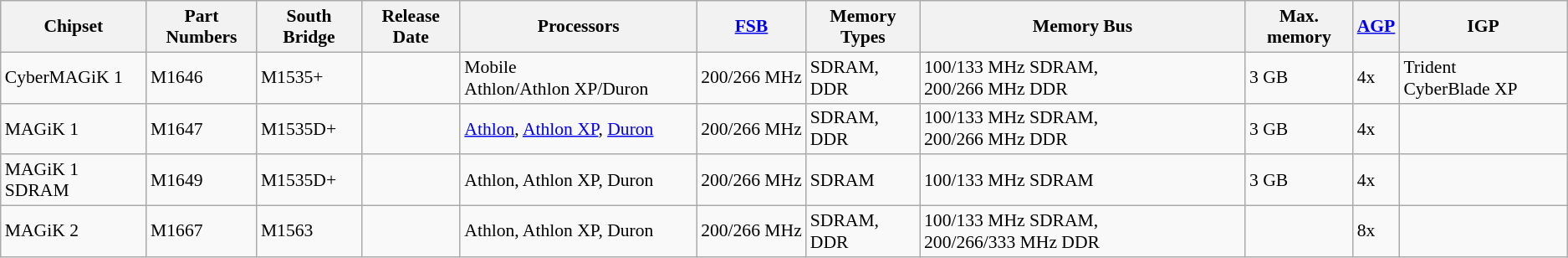<table class="wikitable" style="font-size: 90%;">
<tr>
<th>Chipset</th>
<th>Part Numbers</th>
<th>South Bridge</th>
<th>Release Date</th>
<th>Processors</th>
<th><a href='#'>FSB</a></th>
<th>Memory Types</th>
<th>Memory Bus</th>
<th>Max. memory</th>
<th><a href='#'>AGP</a></th>
<th>IGP</th>
</tr>
<tr>
<td>CyberMAGiK 1</td>
<td>M1646</td>
<td>M1535+</td>
<td></td>
<td>Mobile Athlon/Athlon XP/Duron</td>
<td>200/266 MHz</td>
<td>SDRAM, DDR</td>
<td>100/133 MHz SDRAM, 200/266 MHz DDR</td>
<td>3 GB</td>
<td>4x</td>
<td>Trident CyberBlade XP</td>
</tr>
<tr>
<td>MAGiK 1</td>
<td>M1647</td>
<td>M1535D+</td>
<td></td>
<td><a href='#'>Athlon</a>, <a href='#'>Athlon XP</a>, <a href='#'>Duron</a></td>
<td>200/266 MHz</td>
<td>SDRAM, DDR</td>
<td>100/133 MHz SDRAM, 200/266 MHz DDR</td>
<td>3 GB</td>
<td>4x</td>
<td></td>
</tr>
<tr>
<td>MAGiK 1 SDRAM</td>
<td>M1649</td>
<td>M1535D+</td>
<td></td>
<td>Athlon, Athlon XP, Duron</td>
<td>200/266 MHz</td>
<td>SDRAM</td>
<td>100/133 MHz SDRAM</td>
<td>3 GB</td>
<td>4x</td>
<td></td>
</tr>
<tr>
<td>MAGiK 2</td>
<td>M1667</td>
<td>M1563</td>
<td></td>
<td>Athlon, Athlon XP, Duron</td>
<td>200/266 MHz</td>
<td>SDRAM, DDR</td>
<td>100/133 MHz SDRAM, 200/266/333 MHz DDR</td>
<td></td>
<td>8x</td>
<td></td>
</tr>
</table>
